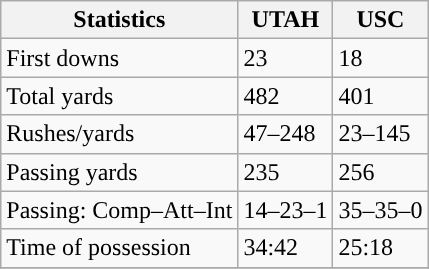<table class="wikitable" style="float: left;">
<tr>
<th>Statistics</th>
<th>UTAH</th>
<th>USC</th>
</tr>
<tr>
<td>First downs</td>
<td>23</td>
<td>18</td>
</tr>
<tr>
<td>Total yards</td>
<td>482</td>
<td>401</td>
</tr>
<tr>
<td>Rushes/yards</td>
<td>47–248</td>
<td>23–145</td>
</tr>
<tr>
<td>Passing yards</td>
<td>235</td>
<td>256</td>
</tr>
<tr>
<td>Passing: Comp–Att–Int</td>
<td>14–23–1</td>
<td>35–35–0</td>
</tr>
<tr>
<td>Time of possession</td>
<td>34:42</td>
<td>25:18</td>
</tr>
<tr>
</tr>
</table>
